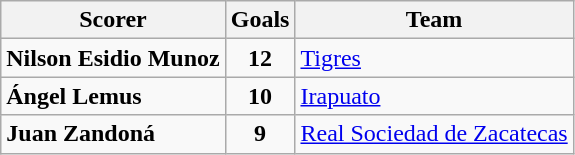<table class="wikitable">
<tr>
<th>Scorer</th>
<th>Goals</th>
<th>Team</th>
</tr>
<tr>
<td> <strong>Nilson Esidio Munoz</strong></td>
<td rowspan="1" align=center><strong>12</strong></td>
<td><a href='#'>Tigres</a></td>
</tr>
<tr>
<td> <strong>Ángel Lemus</strong></td>
<td rowspan="1" align=center><strong>10</strong></td>
<td><a href='#'>Irapuato</a></td>
</tr>
<tr>
<td> <strong>Juan Zandoná</strong></td>
<td rowspan="1" align=center><strong>9</strong></td>
<td><a href='#'>Real Sociedad de Zacatecas</a></td>
</tr>
</table>
